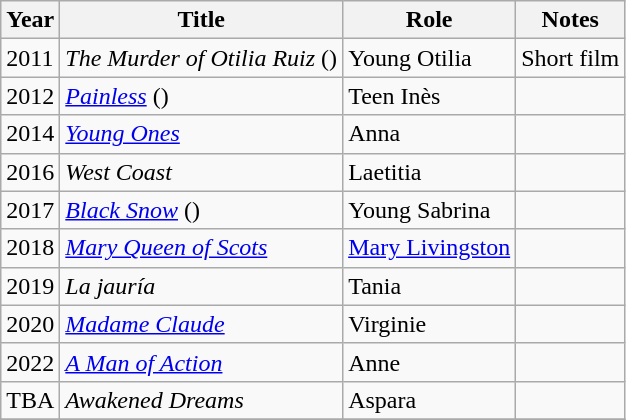<table class="wikitable sortable">
<tr>
<th>Year</th>
<th>Title</th>
<th>Role</th>
<th class="unsortable">Notes</th>
</tr>
<tr>
<td>2011</td>
<td><em>The Murder of Otilia Ruiz</em> ()</td>
<td>Young Otilia</td>
<td>Short film</td>
</tr>
<tr>
<td>2012</td>
<td><em><a href='#'>Painless</a></em> ()</td>
<td>Teen Inès</td>
<td></td>
</tr>
<tr>
<td>2014</td>
<td><em><a href='#'>Young Ones</a></em></td>
<td>Anna</td>
<td></td>
</tr>
<tr>
<td>2016</td>
<td><em>West Coast</em></td>
<td>Laetitia</td>
<td></td>
</tr>
<tr>
<td>2017</td>
<td><em><a href='#'>Black Snow</a></em> ()</td>
<td>Young Sabrina</td>
<td></td>
</tr>
<tr>
<td>2018</td>
<td><em><a href='#'>Mary Queen of Scots</a></em></td>
<td><a href='#'>Mary Livingston</a></td>
<td></td>
</tr>
<tr>
<td>2019</td>
<td><em>La jauría</em></td>
<td>Tania</td>
<td></td>
</tr>
<tr>
<td>2020</td>
<td><em><a href='#'>Madame Claude</a></em></td>
<td>Virginie</td>
<td></td>
</tr>
<tr>
<td>2022</td>
<td><em><a href='#'>A Man of Action</a></em></td>
<td>Anne</td>
<td></td>
</tr>
<tr>
<td>TBA</td>
<td><em>Awakened Dreams</em></td>
<td>Aspara</td>
<td></td>
</tr>
<tr>
</tr>
</table>
